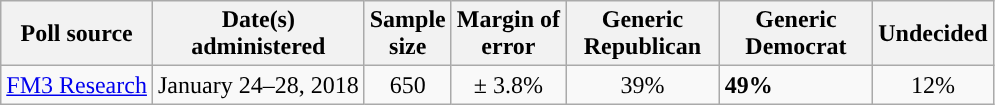<table class="wikitable">
<tr>
<th>Poll source</th>
<th>Date(s)<br>administered</th>
<th>Sample<br>size</th>
<th>Margin of<br>error</th>
<th style="width:95px;">Generic<br>Republican</th>
<th style="width:95px;">Generic<br>Democrat</th>
<th>Undecided</th>
</tr>
<tr>
<td><a href='#'>FM3 Research</a></td>
<td style="text-align:center">January 24–28, 2018</td>
<td style="text-align:center">650</td>
<td style="text-align:center">± 3.8%</td>
<td style="text-align:center">39%</td>
<td style="background-color:"><strong>49%</strong></td>
<td style="text-align:center">12%</td>
</tr>
</table>
